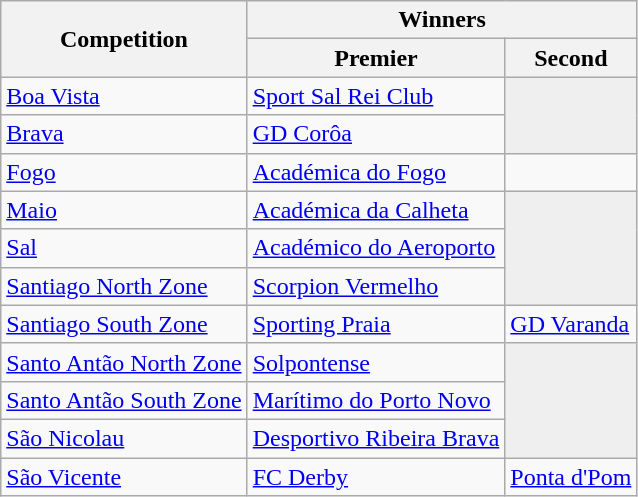<table class="wikitable">
<tr>
<th rowspan="2">Competition</th>
<th colspan="2">Winners</th>
</tr>
<tr>
<th>Premier</th>
<th>Second</th>
</tr>
<tr>
<td><a href='#'>Boa Vista</a></td>
<td><a href='#'>Sport Sal Rei Club</a></td>
<td rowspan="2" bgcolor=#EFEFEF></td>
</tr>
<tr>
<td><a href='#'>Brava</a></td>
<td><a href='#'>GD Corôa</a></td>
</tr>
<tr>
<td><a href='#'>Fogo</a></td>
<td><a href='#'>Académica do Fogo</a></td>
<td></td>
</tr>
<tr>
<td><a href='#'>Maio</a></td>
<td><a href='#'>Académica da Calheta</a></td>
<td rowspan=3 bgcolor=#EFEFEF></td>
</tr>
<tr>
<td><a href='#'>Sal</a></td>
<td><a href='#'>Académico do Aeroporto</a></td>
</tr>
<tr>
<td><a href='#'>Santiago North Zone</a></td>
<td><a href='#'>Scorpion Vermelho</a></td>
</tr>
<tr>
<td><a href='#'>Santiago South Zone</a></td>
<td><a href='#'>Sporting Praia</a></td>
<td><a href='#'>GD Varanda</a></td>
</tr>
<tr>
<td><a href='#'>Santo Antão North Zone</a></td>
<td><a href='#'>Solpontense</a></td>
<td rowspan="3" bgcolor=#EFEFEF></td>
</tr>
<tr>
<td><a href='#'>Santo Antão South Zone</a></td>
<td><a href='#'>Marítimo do Porto Novo</a></td>
</tr>
<tr>
<td><a href='#'>São Nicolau</a></td>
<td><a href='#'>Desportivo Ribeira Brava</a></td>
</tr>
<tr>
<td><a href='#'>São Vicente</a></td>
<td><a href='#'>FC Derby</a></td>
<td><a href='#'>Ponta d'Pom</a></td>
</tr>
</table>
